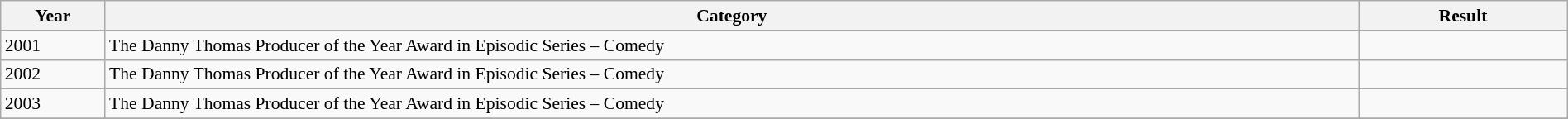<table class="wikitable" style="font-size: 90%" width=100%>
<tr>
<th width="5%">Year</th>
<th width="60%">Category</th>
<th width="10%">Result</th>
</tr>
<tr>
<td>2001</td>
<td>The Danny Thomas Producer of the Year Award in Episodic Series – Comedy</td>
<td></td>
</tr>
<tr>
<td>2002</td>
<td>The Danny Thomas Producer of the Year Award in Episodic Series – Comedy</td>
<td></td>
</tr>
<tr>
<td>2003</td>
<td>The Danny Thomas Producer of the Year Award in Episodic Series – Comedy</td>
<td></td>
</tr>
<tr>
</tr>
</table>
